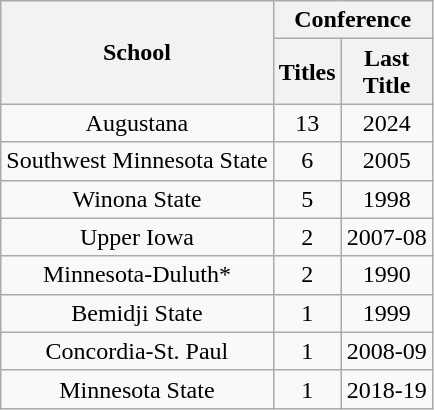<table class="wikitable sortable" style="text-align:center">
<tr>
<th rowspan=2>School</th>
<th colspan=2>Conference</th>
</tr>
<tr>
<th>Titles</th>
<th>Last<br>Title</th>
</tr>
<tr>
<td>Augustana</td>
<td>13</td>
<td>2024</td>
</tr>
<tr>
<td>Southwest Minnesota State</td>
<td>6</td>
<td>2005</td>
</tr>
<tr>
<td>Winona State</td>
<td>5</td>
<td>1998</td>
</tr>
<tr>
<td>Upper Iowa</td>
<td>2</td>
<td>2007-08</td>
</tr>
<tr>
<td>Minnesota-Duluth*</td>
<td>2</td>
<td>1990</td>
</tr>
<tr>
<td>Bemidji State</td>
<td>1</td>
<td>1999</td>
</tr>
<tr>
<td>Concordia-St. Paul</td>
<td>1</td>
<td>2008-09</td>
</tr>
<tr>
<td>Minnesota State</td>
<td>1</td>
<td>2018-19</td>
</tr>
</table>
